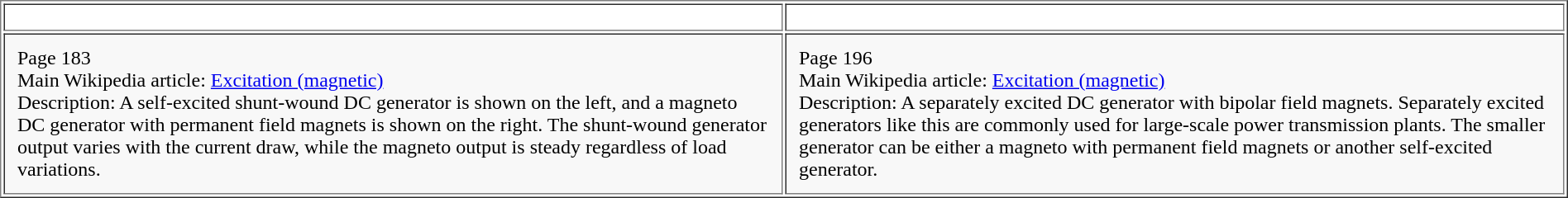<table cellpadding="10" border="1" width="100%">
<tr>
<td width="50%" align="center"></td>
<td width="50%" align="center"></td>
</tr>
<tr>
<td valign="top" bgcolor="F8F8F8">Page 183<br>Main Wikipedia article: <a href='#'>Excitation (magnetic)</a><br>Description: A self-excited shunt-wound DC generator is shown on the left, and a magneto DC generator with permanent field magnets is shown on the right. The shunt-wound generator output varies with the current draw, while the magneto output is steady regardless of load variations.</td>
<td valign="top" bgcolor="F8F8F8">Page 196<br>Main Wikipedia article: <a href='#'>Excitation (magnetic)</a><br>Description: A separately excited DC generator with bipolar field magnets. Separately excited generators like this are commonly used for large-scale power transmission plants. The smaller generator can be either a magneto with permanent field magnets or another self-excited generator.</td>
</tr>
</table>
